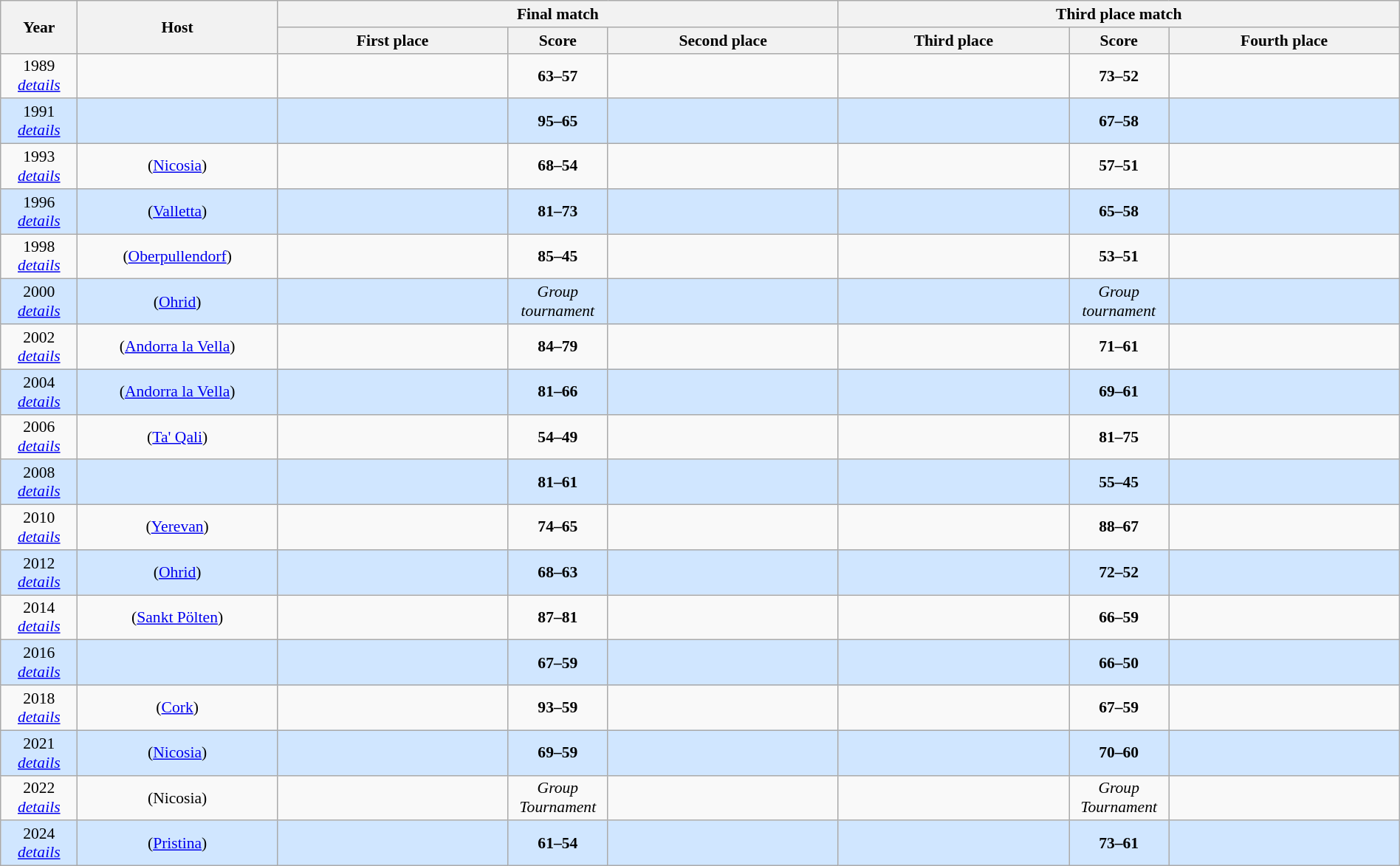<table class=wikitable style="text-align:center; font-size:90%; width:100%">
<tr>
<th rowspan=2 width=5%>Year</th>
<th rowspan=2 width=13%>Host</th>
<th colspan=3>Final match</th>
<th colspan=3>Third place match</th>
</tr>
<tr>
<th width=15%>First place</th>
<th width=6.5%>Score</th>
<th width=15%>Second place</th>
<th width=15%>Third place</th>
<th width=6.5%>Score</th>
<th width=15%>Fourth place</th>
</tr>
<tr>
<td>1989<br><em><a href='#'>details</a></em></td>
<td></td>
<td><strong></strong></td>
<td><strong>63–57</strong></td>
<td></td>
<td></td>
<td><strong>73–52</strong></td>
<td></td>
</tr>
<tr style="background:#D0E6FF;">
<td>1991<br><em><a href='#'>details</a></em></td>
<td></td>
<td><strong></strong></td>
<td><strong>95–65</strong></td>
<td></td>
<td></td>
<td><strong>67–58</strong></td>
<td></td>
</tr>
<tr>
<td>1993<br><em><a href='#'>details</a></em></td>
<td> (<a href='#'>Nicosia</a>)</td>
<td><strong></strong></td>
<td><strong>68–54</strong></td>
<td></td>
<td></td>
<td><strong>57–51</strong></td>
<td></td>
</tr>
<tr style="background:#D0E6FF;">
<td>1996<br><em><a href='#'>details</a></em></td>
<td> (<a href='#'>Valletta</a>)</td>
<td><strong></strong></td>
<td><strong>81–73</strong></td>
<td></td>
<td></td>
<td><strong>65–58</strong></td>
<td></td>
</tr>
<tr>
<td>1998<br><em><a href='#'>details</a></em></td>
<td> (<a href='#'>Oberpullendorf</a>)</td>
<td><strong></strong></td>
<td><strong>85–45</strong></td>
<td></td>
<td></td>
<td><strong>53–51</strong></td>
<td></td>
</tr>
<tr style="background:#D0E6FF;">
<td>2000<br><em><a href='#'>details</a></em></td>
<td> (<a href='#'>Ohrid</a>)</td>
<td><strong></strong></td>
<td><em>Group tournament</em></td>
<td></td>
<td></td>
<td><em>Group tournament</em></td>
<td></td>
</tr>
<tr>
<td>2002<br><em><a href='#'>details</a></em></td>
<td> (<a href='#'>Andorra la Vella</a>)</td>
<td><strong></strong></td>
<td><strong>84–79</strong></td>
<td></td>
<td></td>
<td><strong>71–61</strong></td>
<td></td>
</tr>
<tr style="background:#D0E6FF;">
<td>2004<br><em><a href='#'>details</a></em></td>
<td> (<a href='#'>Andorra la Vella</a>)</td>
<td><strong></strong></td>
<td><strong>81–66</strong></td>
<td></td>
<td></td>
<td><strong>69–61</strong></td>
<td></td>
</tr>
<tr>
<td>2006<br><em><a href='#'>details</a></em></td>
<td> (<a href='#'>Ta' Qali</a>)</td>
<td><strong></strong></td>
<td><strong>54–49</strong></td>
<td></td>
<td></td>
<td><strong>81–75</strong></td>
<td></td>
</tr>
<tr style="background:#D0E6FF;">
<td>2008<br><em><a href='#'>details</a></em></td>
<td></td>
<td><strong></strong></td>
<td><strong>81–61</strong></td>
<td></td>
<td></td>
<td><strong>55–45</strong></td>
<td></td>
</tr>
<tr>
<td>2010<br><em><a href='#'>details</a></em></td>
<td> (<a href='#'>Yerevan</a>)</td>
<td><strong></strong></td>
<td><strong>74–65</strong></td>
<td></td>
<td></td>
<td><strong>88–67</strong></td>
<td></td>
</tr>
<tr style="background:#D0E6FF;">
<td>2012<br><em><a href='#'>details</a></em></td>
<td> (<a href='#'>Ohrid</a>)</td>
<td><strong></strong></td>
<td><strong>68–63</strong></td>
<td></td>
<td></td>
<td><strong>72–52</strong></td>
<td></td>
</tr>
<tr>
<td>2014<br><em><a href='#'>details</a></em></td>
<td> (<a href='#'>Sankt Pölten</a>)</td>
<td><strong></strong></td>
<td><strong>87–81</strong></td>
<td></td>
<td></td>
<td><strong>66–59</strong></td>
<td></td>
</tr>
<tr style="background:#D0E6FF;">
<td>2016<br><em><a href='#'>details</a></em></td>
<td></td>
<td><strong></strong></td>
<td><strong>67–59</strong></td>
<td></td>
<td></td>
<td><strong>66–50</strong></td>
<td></td>
</tr>
<tr>
<td>2018<br><em><a href='#'>details</a></em></td>
<td> (<a href='#'>Cork</a>)</td>
<td><strong></strong></td>
<td><strong>93–59</strong></td>
<td></td>
<td></td>
<td><strong>67–59</strong></td>
<td></td>
</tr>
<tr style="background:#D0E6FF;">
<td>2021<br><em><a href='#'>details</a></em></td>
<td> (<a href='#'>Nicosia</a>)</td>
<td><strong></strong></td>
<td><strong>69–59</strong></td>
<td></td>
<td></td>
<td><strong>70–60</strong></td>
<td></td>
</tr>
<tr>
<td>2022<br><em><a href='#'>details</a></em></td>
<td> (Nicosia)</td>
<td><strong></strong></td>
<td><em>Group Tournament</em></td>
<td></td>
<td></td>
<td><em>Group Tournament</em></td>
<td></td>
</tr>
<tr style="background:#D0E6FF;">
<td>2024<br><em><a href='#'>details</a></em></td>
<td> (<a href='#'>Pristina</a>)</td>
<td><strong></strong></td>
<td><strong>61–54</strong></td>
<td></td>
<td></td>
<td><strong>73–61</strong></td>
<td></td>
</tr>
</table>
